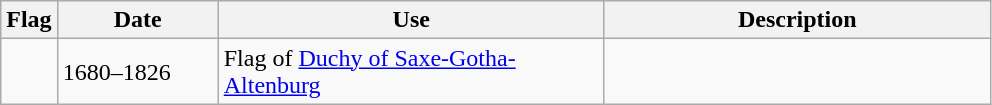<table class="wikitable">
<tr>
<th>Flag</th>
<th style="width:100px">Date</th>
<th style="width:250px">Use</th>
<th style="width:250px">Description</th>
</tr>
<tr>
<td></td>
<td>1680–1826</td>
<td>Flag of <a href='#'>Duchy of Saxe-Gotha-Altenburg</a></td>
<td></td>
</tr>
</table>
